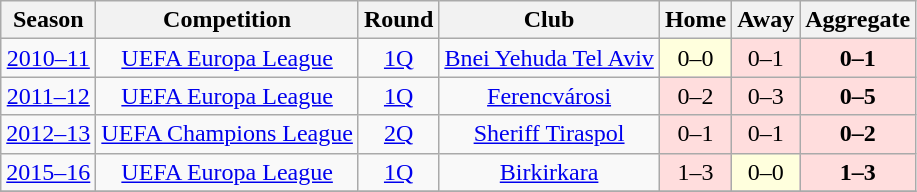<table class="wikitable" style="text-align:center">
<tr>
<th>Season</th>
<th>Competition</th>
<th>Round</th>
<th>Club</th>
<th>Home</th>
<th>Away</th>
<th>Aggregate</th>
</tr>
<tr>
<td><a href='#'>2010–11</a></td>
<td><a href='#'>UEFA Europa League</a></td>
<td><a href='#'>1Q</a></td>
<td> <a href='#'>Bnei Yehuda Tel Aviv</a></td>
<td bgcolor="#ffffdd" style="text-align:center;">0–0</td>
<td bgcolor="#ffdddd" style="text-align:center;">0–1</td>
<td bgcolor="#ffdddd" style="text-align:center;"><strong>0–1</strong></td>
</tr>
<tr>
<td><a href='#'>2011–12</a></td>
<td><a href='#'>UEFA Europa League</a></td>
<td><a href='#'>1Q</a></td>
<td> <a href='#'>Ferencvárosi</a></td>
<td bgcolor="#ffdddd" style="text-align:center;">0–2</td>
<td bgcolor="#ffdddd" style="text-align:center;">0–3</td>
<td bgcolor="#ffdddd" style="text-align:center;"><strong>0–5</strong></td>
</tr>
<tr>
<td><a href='#'>2012–13</a></td>
<td><a href='#'>UEFA Champions League</a></td>
<td><a href='#'>2Q</a></td>
<td> <a href='#'>Sheriff Tiraspol</a></td>
<td bgcolor="#ffdddd" style="text-align:center;">0–1</td>
<td bgcolor="#ffdddd" style="text-align:center;">0–1</td>
<td bgcolor="#ffdddd" style="text-align:center;"><strong>0–2</strong></td>
</tr>
<tr>
<td><a href='#'>2015–16</a></td>
<td><a href='#'>UEFA Europa League</a></td>
<td><a href='#'>1Q</a></td>
<td> <a href='#'>Birkirkara</a></td>
<td bgcolor="#ffdddd" style="text-align:center;">1–3</td>
<td bgcolor="#ffffdd" style="text-align:center;">0–0</td>
<td bgcolor="#ffdddd" style="text-align:center;"><strong>1–3</strong></td>
</tr>
<tr>
</tr>
</table>
